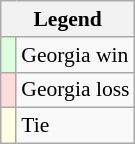<table class="wikitable" style="font-size:90%">
<tr>
<th colspan="2">Legend</th>
</tr>
<tr>
<td bgcolor="#ddffdd"> </td>
<td>Georgia win</td>
</tr>
<tr>
<td bgcolor="#ffdddd"> </td>
<td>Georgia loss</td>
</tr>
<tr>
<td bgcolor="#ffffe6"> </td>
<td>Tie</td>
</tr>
</table>
